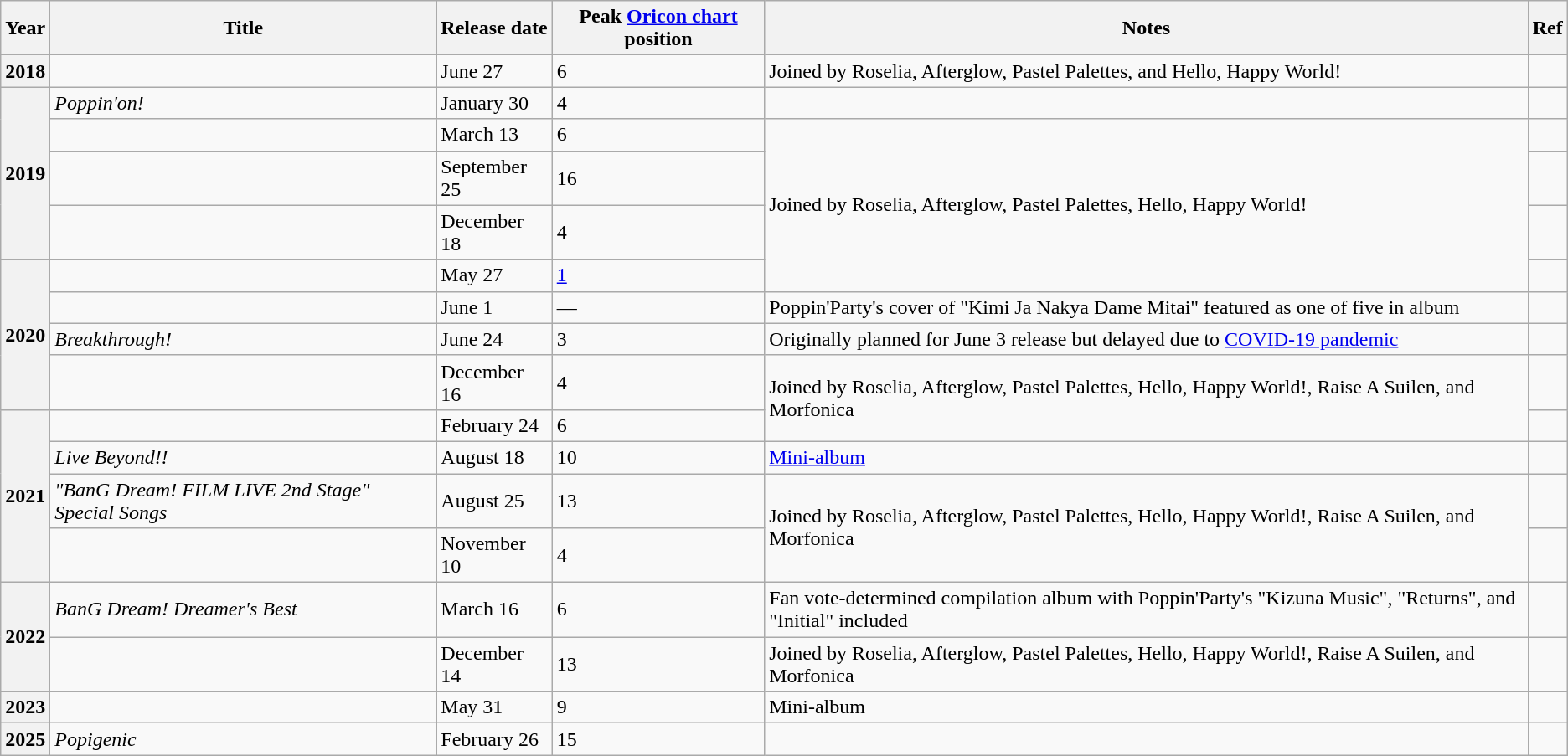<table class="wikitable" text-align: center>
<tr>
<th>Year</th>
<th>Title</th>
<th>Release date</th>
<th>Peak <a href='#'>Oricon chart</a> position</th>
<th>Notes</th>
<th>Ref</th>
</tr>
<tr>
<th>2018</th>
<td></td>
<td>June 27</td>
<td>6</td>
<td>Joined by Roselia, Afterglow, Pastel Palettes, and Hello, Happy World!</td>
<td></td>
</tr>
<tr>
<th rowspan=4>2019</th>
<td><em>Poppin'on!</em></td>
<td>January 30</td>
<td>4</td>
<td></td>
<td></td>
</tr>
<tr>
<td></td>
<td>March 13</td>
<td>6</td>
<td rowspan=4>Joined by Roselia, Afterglow, Pastel Palettes, Hello, Happy World!</td>
<td></td>
</tr>
<tr>
<td></td>
<td>September 25</td>
<td>16</td>
<td></td>
</tr>
<tr>
<td></td>
<td>December 18</td>
<td>4</td>
<td></td>
</tr>
<tr>
<th rowspan=4>2020</th>
<td></td>
<td>May 27</td>
<td><a href='#'>1</a></td>
<td></td>
</tr>
<tr>
<td></td>
<td>June 1</td>
<td>—</td>
<td>Poppin'Party's cover of "Kimi Ja Nakya Dame Mitai" featured as one of five in album</td>
<td></td>
</tr>
<tr>
<td><em>Breakthrough!</em></td>
<td>June 24</td>
<td>3</td>
<td>Originally planned for June 3 release but delayed due to <a href='#'>COVID-19 pandemic</a></td>
<td></td>
</tr>
<tr>
<td></td>
<td>December 16</td>
<td>4</td>
<td rowspan=2>Joined by Roselia, Afterglow, Pastel Palettes, Hello, Happy World!, Raise A Suilen, and Morfonica</td>
<td></td>
</tr>
<tr>
<th rowspan=4>2021</th>
<td></td>
<td>February 24</td>
<td>6</td>
<td></td>
</tr>
<tr>
<td><em>Live Beyond!!</em></td>
<td>August 18</td>
<td>10</td>
<td><a href='#'>Mini-album</a></td>
<td></td>
</tr>
<tr>
<td><em>"BanG Dream! FILM LIVE 2nd Stage" Special Songs</em></td>
<td>August 25</td>
<td>13</td>
<td rowspan=2>Joined by Roselia, Afterglow, Pastel Palettes, Hello, Happy World!, Raise A Suilen, and Morfonica</td>
<td></td>
</tr>
<tr>
<td></td>
<td>November 10</td>
<td>4</td>
<td></td>
</tr>
<tr>
<th rowspan=2>2022</th>
<td><em>BanG Dream! Dreamer's Best</em></td>
<td>March 16</td>
<td>6</td>
<td>Fan vote-determined compilation album with Poppin'Party's "Kizuna Music", "Returns", and "Initial" included</td>
<td></td>
</tr>
<tr>
<td></td>
<td>December 14</td>
<td>13</td>
<td>Joined by Roselia, Afterglow, Pastel Palettes, Hello, Happy World!, Raise A Suilen, and Morfonica</td>
<td></td>
</tr>
<tr>
<th>2023</th>
<td></td>
<td>May 31</td>
<td>9</td>
<td>Mini-album</td>
<td></td>
</tr>
<tr>
<th>2025</th>
<td><em>Popigenic</em></td>
<td>February 26</td>
<td>15</td>
<td></td>
<td></td>
</tr>
</table>
